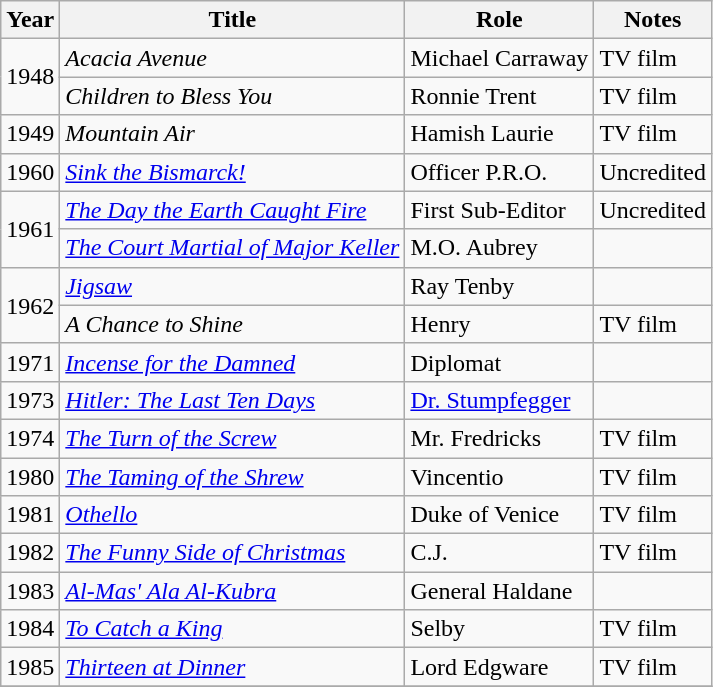<table class="wikitable sortable">
<tr>
<th>Year</th>
<th>Title</th>
<th>Role</th>
<th>Notes</th>
</tr>
<tr>
<td rowspan="2">1948</td>
<td><em>Acacia Avenue</em></td>
<td>Michael Carraway</td>
<td>TV film</td>
</tr>
<tr>
<td><em>Children to Bless You</em></td>
<td>Ronnie Trent</td>
<td>TV film</td>
</tr>
<tr>
<td>1949</td>
<td><em>Mountain Air</em></td>
<td>Hamish Laurie</td>
<td>TV film</td>
</tr>
<tr>
<td>1960</td>
<td><em><a href='#'>Sink the Bismarck!</a></em></td>
<td>Officer P.R.O.</td>
<td>Uncredited</td>
</tr>
<tr>
<td rowspan="2">1961</td>
<td><em><a href='#'>The Day the Earth Caught Fire</a></em></td>
<td>First Sub-Editor</td>
<td>Uncredited</td>
</tr>
<tr>
<td><em><a href='#'>The Court Martial of Major Keller</a></em></td>
<td>M.O. Aubrey</td>
<td></td>
</tr>
<tr>
<td rowspan="2">1962</td>
<td><em><a href='#'>Jigsaw</a></em></td>
<td>Ray Tenby</td>
<td></td>
</tr>
<tr>
<td><em>A Chance to Shine</em></td>
<td>Henry</td>
<td>TV film</td>
</tr>
<tr>
<td>1971</td>
<td><em><a href='#'>Incense for the Damned</a></em></td>
<td>Diplomat</td>
<td></td>
</tr>
<tr>
<td>1973</td>
<td><em><a href='#'>Hitler: The Last Ten Days</a></em></td>
<td><a href='#'>Dr. Stumpfegger</a></td>
<td></td>
</tr>
<tr>
<td>1974</td>
<td><em><a href='#'>The Turn of the Screw</a></em></td>
<td>Mr. Fredricks</td>
<td>TV film</td>
</tr>
<tr>
<td>1980</td>
<td><em><a href='#'>The Taming of the Shrew</a></em></td>
<td>Vincentio</td>
<td>TV film</td>
</tr>
<tr>
<td>1981</td>
<td><em><a href='#'>Othello</a></em></td>
<td>Duke of Venice</td>
<td>TV film</td>
</tr>
<tr>
<td>1982</td>
<td><em><a href='#'>The Funny Side of Christmas</a></em></td>
<td>C.J.</td>
<td>TV film</td>
</tr>
<tr>
<td>1983</td>
<td><em><a href='#'>Al-Mas' Ala Al-Kubra</a></em></td>
<td>General Haldane</td>
<td></td>
</tr>
<tr>
<td>1984</td>
<td><em><a href='#'>To Catch a King</a></em></td>
<td>Selby</td>
<td>TV film</td>
</tr>
<tr>
<td>1985</td>
<td><em><a href='#'>Thirteen at Dinner</a></em></td>
<td>Lord Edgware</td>
<td>TV film</td>
</tr>
<tr>
</tr>
</table>
